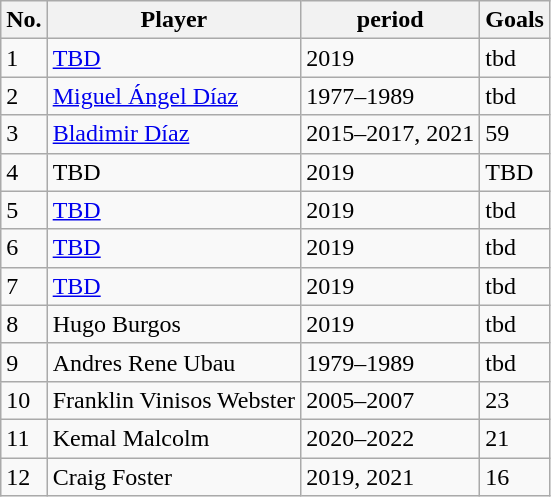<table class="wikitable">
<tr>
<th>No.</th>
<th>Player</th>
<th>period</th>
<th>Goals</th>
</tr>
<tr>
<td>1</td>
<td> <a href='#'>TBD</a></td>
<td>2019</td>
<td>tbd</td>
</tr>
<tr>
<td>2</td>
<td> <a href='#'>Miguel Ángel Díaz</a></td>
<td>1977–1989</td>
<td>tbd</td>
</tr>
<tr>
<td>3</td>
<td> <a href='#'>Bladimir Díaz</a></td>
<td>2015–2017, 2021</td>
<td>59</td>
</tr>
<tr>
<td>4</td>
<td> TBD</td>
<td>2019</td>
<td>TBD</td>
</tr>
<tr>
<td>5</td>
<td> <a href='#'>TBD</a></td>
<td>2019</td>
<td>tbd</td>
</tr>
<tr>
<td>6</td>
<td> <a href='#'>TBD</a></td>
<td>2019</td>
<td>tbd</td>
</tr>
<tr>
<td>7</td>
<td> <a href='#'>TBD</a></td>
<td>2019</td>
<td>tbd</td>
</tr>
<tr>
<td>8</td>
<td> Hugo Burgos</td>
<td>2019</td>
<td>tbd</td>
</tr>
<tr>
<td>9</td>
<td> Andres Rene Ubau</td>
<td>1979–1989</td>
<td>tbd</td>
</tr>
<tr>
<td>10</td>
<td> Franklin Vinisos Webster</td>
<td>2005–2007</td>
<td>23</td>
</tr>
<tr>
<td>11</td>
<td> Kemal Malcolm</td>
<td>2020–2022</td>
<td>21</td>
</tr>
<tr>
<td>12</td>
<td> Craig Foster</td>
<td>2019, 2021</td>
<td>16</td>
</tr>
</table>
